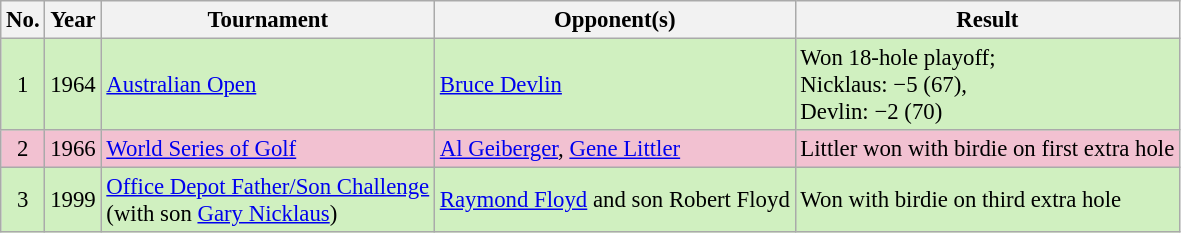<table class="wikitable" style="font-size:95%;">
<tr>
<th>No.</th>
<th>Year</th>
<th>Tournament</th>
<th>Opponent(s)</th>
<th>Result</th>
</tr>
<tr style="background:#D0F0C0;">
<td align=center>1</td>
<td>1964</td>
<td><a href='#'>Australian Open</a></td>
<td> <a href='#'>Bruce Devlin</a></td>
<td>Won 18-hole playoff;<br>Nicklaus: −5 (67),<br>Devlin: −2 (70)</td>
</tr>
<tr style="background:#F2C1D1;">
<td align=center>2</td>
<td>1966</td>
<td><a href='#'>World Series of Golf</a></td>
<td> <a href='#'>Al Geiberger</a>,  <a href='#'>Gene Littler</a></td>
<td>Littler won with birdie on first extra hole</td>
</tr>
<tr style="background:#D0F0C0;">
<td align=center>3</td>
<td>1999</td>
<td><a href='#'>Office Depot Father/Son Challenge</a><br>(with son <a href='#'>Gary Nicklaus</a>)</td>
<td> <a href='#'>Raymond Floyd</a> and son Robert Floyd</td>
<td>Won with birdie on third extra hole</td>
</tr>
</table>
